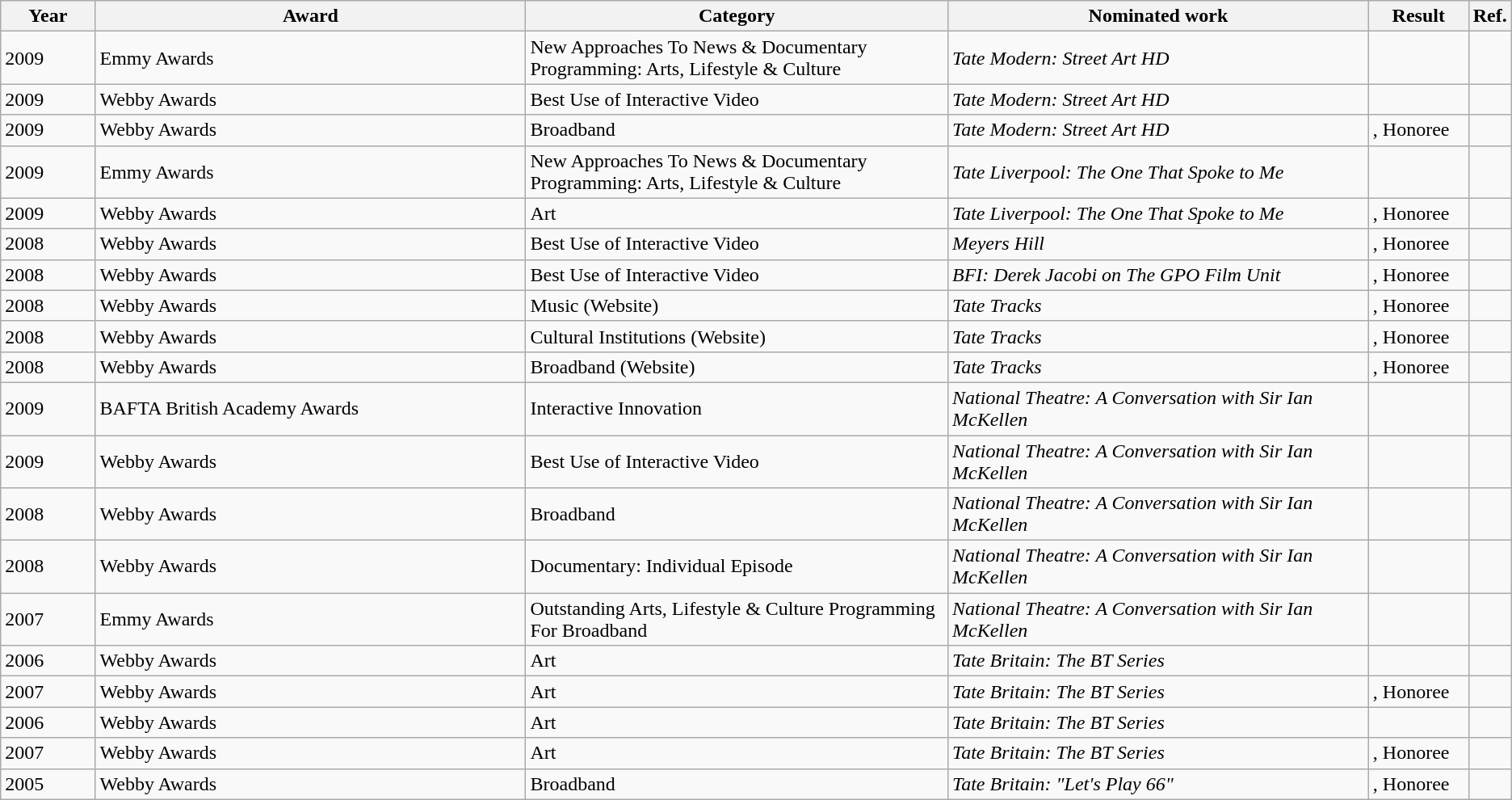<table class=wikitable sortable>
<tr>
<th scope="col" style="width:5em;">Year</th>
<th scope="col" style="width:26em;">Award</th>
<th scope="col" style="width:25em;">Category</th>
<th scope="col" style="width:25em;">Nominated work</th>
<th scope="col" style="width:5em;">Result</th>
<th>Ref.</th>
</tr>
<tr>
<td>2009</td>
<td>Emmy Awards</td>
<td>New Approaches To News & Documentary Programming: Arts, Lifestyle & Culture</td>
<td><em>Tate Modern: Street Art HD</em></td>
<td></td>
<td></td>
</tr>
<tr>
<td>2009</td>
<td>Webby Awards</td>
<td>Best Use of Interactive Video</td>
<td><em>Tate Modern: Street Art HD</em></td>
<td></td>
<td></td>
</tr>
<tr>
<td>2009</td>
<td>Webby Awards</td>
<td>Broadband</td>
<td><em>Tate Modern: Street Art HD</em></td>
<td>, Honoree</td>
<td></td>
</tr>
<tr>
<td>2009</td>
<td>Emmy Awards</td>
<td>New Approaches To News & Documentary Programming: Arts, Lifestyle & Culture</td>
<td><em>Tate Liverpool: The One That Spoke to Me</em></td>
<td></td>
<td></td>
</tr>
<tr>
<td>2009</td>
<td>Webby Awards</td>
<td>Art</td>
<td><em>Tate Liverpool: The One That Spoke to Me</em></td>
<td>, Honoree</td>
<td></td>
</tr>
<tr>
<td>2008</td>
<td>Webby Awards</td>
<td>Best Use of Interactive Video</td>
<td><em>Meyers Hill</em></td>
<td>, Honoree</td>
<td></td>
</tr>
<tr>
<td>2008</td>
<td>Webby Awards</td>
<td>Best Use of Interactive Video</td>
<td><em>BFI: Derek Jacobi on The GPO Film Unit</em></td>
<td>, Honoree</td>
<td></td>
</tr>
<tr>
<td>2008</td>
<td>Webby Awards</td>
<td>Music (Website)</td>
<td><em>Tate Tracks</em></td>
<td>, Honoree</td>
<td></td>
</tr>
<tr>
<td>2008</td>
<td>Webby Awards</td>
<td>Cultural Institutions (Website)</td>
<td><em>Tate Tracks</em></td>
<td>, Honoree</td>
<td></td>
</tr>
<tr>
<td>2008</td>
<td>Webby Awards</td>
<td>Broadband (Website)</td>
<td><em>Tate Tracks</em></td>
<td>, Honoree</td>
<td></td>
</tr>
<tr>
<td>2009</td>
<td>BAFTA British Academy Awards</td>
<td>Interactive Innovation</td>
<td><em>National Theatre: A Conversation with Sir Ian McKellen</em></td>
<td></td>
<td></td>
</tr>
<tr>
<td>2009</td>
<td>Webby Awards</td>
<td>Best Use of Interactive Video</td>
<td><em>National Theatre: A Conversation with Sir Ian McKellen</em></td>
<td></td>
<td></td>
</tr>
<tr>
<td>2008</td>
<td>Webby Awards</td>
<td>Broadband</td>
<td><em>National Theatre: A Conversation with Sir Ian McKellen</em></td>
<td></td>
<td></td>
</tr>
<tr>
<td>2008</td>
<td>Webby Awards</td>
<td>Documentary: Individual Episode</td>
<td><em>National Theatre: A Conversation with Sir Ian McKellen</em></td>
<td></td>
<td></td>
</tr>
<tr>
<td>2007</td>
<td>Emmy Awards</td>
<td>Outstanding Arts, Lifestyle & Culture Programming For Broadband</td>
<td><em>National Theatre: A Conversation with Sir Ian McKellen</em></td>
<td></td>
<td></td>
</tr>
<tr>
<td>2006</td>
<td>Webby Awards</td>
<td>Art</td>
<td><em>Tate Britain: The BT Series</em></td>
<td></td>
<td></td>
</tr>
<tr>
<td>2007</td>
<td>Webby Awards</td>
<td>Art</td>
<td><em>Tate Britain: The BT Series</em></td>
<td>, Honoree</td>
<td></td>
</tr>
<tr>
<td>2006</td>
<td>Webby Awards</td>
<td>Art</td>
<td><em>Tate Britain: The BT Series</em></td>
<td></td>
<td></td>
</tr>
<tr>
<td>2007</td>
<td>Webby Awards</td>
<td>Art</td>
<td><em>Tate Britain: The BT Series</em></td>
<td>, Honoree</td>
<td></td>
</tr>
<tr>
<td>2005</td>
<td>Webby Awards</td>
<td>Broadband</td>
<td><em>Tate Britain: "Let's Play 66"</em></td>
<td>, Honoree</td>
<td></td>
</tr>
</table>
